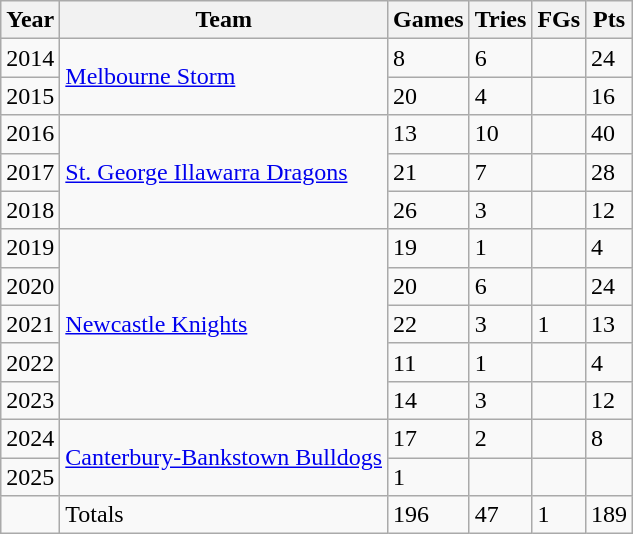<table class="wikitable">
<tr>
<th>Year</th>
<th>Team</th>
<th>Games</th>
<th>Tries</th>
<th>FGs</th>
<th>Pts</th>
</tr>
<tr>
<td>2014</td>
<td rowspan="2"> <a href='#'>Melbourne Storm</a></td>
<td>8</td>
<td>6</td>
<td></td>
<td>24</td>
</tr>
<tr>
<td>2015</td>
<td>20</td>
<td>4</td>
<td></td>
<td>16</td>
</tr>
<tr>
<td>2016</td>
<td rowspan="3"> <a href='#'>St. George Illawarra Dragons</a></td>
<td>13</td>
<td>10</td>
<td></td>
<td>40</td>
</tr>
<tr>
<td>2017</td>
<td>21</td>
<td>7</td>
<td></td>
<td>28</td>
</tr>
<tr>
<td>2018</td>
<td>26</td>
<td>3</td>
<td></td>
<td>12</td>
</tr>
<tr>
<td>2019</td>
<td rowspan="5"> <a href='#'>Newcastle Knights</a></td>
<td>19</td>
<td>1</td>
<td></td>
<td>4</td>
</tr>
<tr>
<td>2020</td>
<td>20</td>
<td>6</td>
<td></td>
<td>24</td>
</tr>
<tr>
<td>2021</td>
<td>22</td>
<td>3</td>
<td>1</td>
<td>13</td>
</tr>
<tr>
<td>2022</td>
<td>11</td>
<td>1</td>
<td></td>
<td>4</td>
</tr>
<tr>
<td>2023</td>
<td>14</td>
<td>3</td>
<td></td>
<td>12</td>
</tr>
<tr>
<td>2024</td>
<td rowspan="2"> <a href='#'>Canterbury-Bankstown Bulldogs</a></td>
<td>17</td>
<td>2</td>
<td></td>
<td>8</td>
</tr>
<tr>
<td>2025</td>
<td>1</td>
<td></td>
<td></td>
<td></td>
</tr>
<tr>
<td></td>
<td>Totals</td>
<td>196</td>
<td>47</td>
<td>1</td>
<td>189</td>
</tr>
</table>
